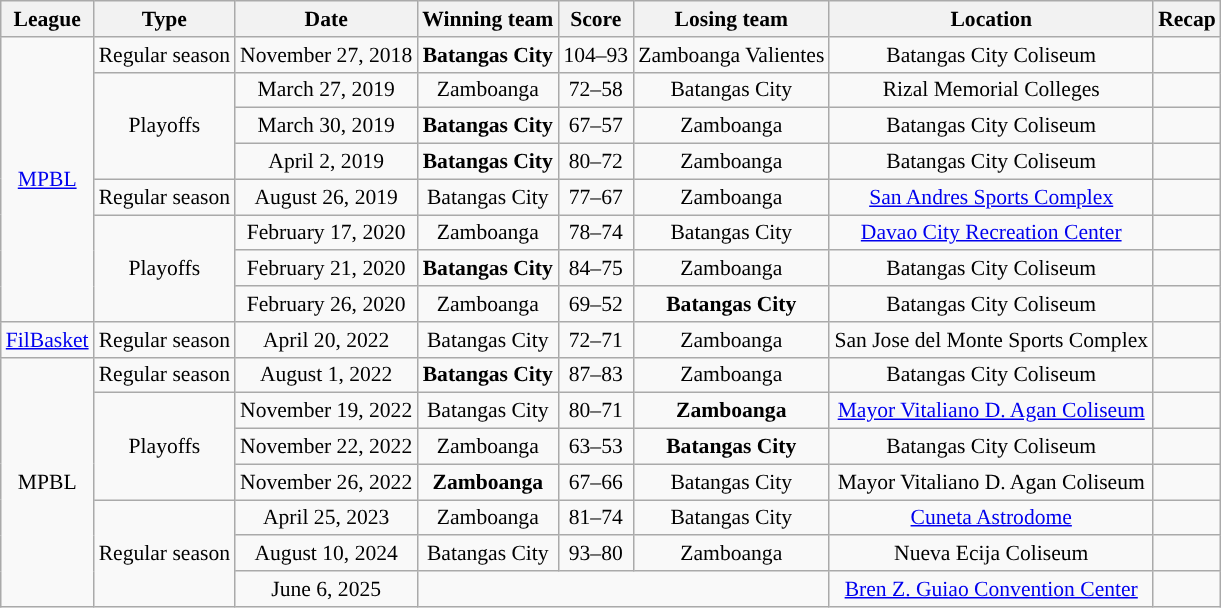<table class="wikitable sortable" style="text-align:center; font-size:90%">
<tr>
<th>League</th>
<th>Type</th>
<th>Date</th>
<th>Winning team</th>
<th>Score</th>
<th>Losing team</th>
<th>Location</th>
<th class="unsortable">Recap<br></th>
</tr>
<tr>
<td rowspan=8><a href='#'>MPBL</a></td>
<td>Regular season</td>
<td>November 27, 2018</td>
<td><strong>Batangas City</strong></td>
<td>104–93</td>
<td>Zamboanga Valientes</td>
<td>Batangas City Coliseum</td>
<td></td>
</tr>
<tr>
<td rowspan=3>Playoffs</td>
<td>March 27, 2019</td>
<td>Zamboanga</td>
<td>72–58</td>
<td>Batangas City</td>
<td>Rizal Memorial Colleges</td>
<td></td>
</tr>
<tr>
<td>March 30, 2019</td>
<td><strong>Batangas City</strong></td>
<td>67–57</td>
<td>Zamboanga</td>
<td>Batangas City Coliseum</td>
<td></td>
</tr>
<tr>
<td>April 2, 2019</td>
<td><strong>Batangas City</strong></td>
<td>80–72</td>
<td>Zamboanga</td>
<td>Batangas City Coliseum</td>
<td><br></td>
</tr>
<tr>
<td>Regular season</td>
<td>August 26, 2019</td>
<td>Batangas City</td>
<td>77–67</td>
<td>Zamboanga</td>
<td><a href='#'>San Andres Sports Complex</a></td>
<td></td>
</tr>
<tr>
<td rowspan=3>Playoffs</td>
<td>February 17, 2020</td>
<td>Zamboanga</td>
<td>78–74</td>
<td>Batangas City</td>
<td><a href='#'>Davao City Recreation Center</a></td>
<td></td>
</tr>
<tr>
<td>February 21, 2020</td>
<td><strong>Batangas City</strong></td>
<td>84–75</td>
<td>Zamboanga</td>
<td>Batangas City Coliseum</td>
<td></td>
</tr>
<tr>
<td>February 26, 2020</td>
<td>Zamboanga</td>
<td>69–52</td>
<td><strong>Batangas City</strong></td>
<td>Batangas City Coliseum</td>
<td><br></td>
</tr>
<tr>
<td><a href='#'>FilBasket</a></td>
<td>Regular season</td>
<td>April 20, 2022</td>
<td>Batangas City</td>
<td>72–71</td>
<td>Zamboanga</td>
<td>San Jose del Monte Sports Complex</td>
<td><br></td>
</tr>
<tr>
<td rowspan=7>MPBL</td>
<td>Regular season</td>
<td>August 1, 2022</td>
<td><strong>Batangas City</strong></td>
<td>87–83</td>
<td>Zamboanga</td>
<td>Batangas City Coliseum</td>
<td></td>
</tr>
<tr>
<td rowspan=3>Playoffs</td>
<td>November 19, 2022</td>
<td>Batangas City</td>
<td>80–71</td>
<td><strong>Zamboanga</strong></td>
<td><a href='#'>Mayor Vitaliano D. Agan Coliseum</a></td>
<td></td>
</tr>
<tr>
<td>November 22, 2022</td>
<td>Zamboanga</td>
<td>63–53</td>
<td><strong>Batangas City</strong></td>
<td>Batangas City Coliseum</td>
<td></td>
</tr>
<tr>
<td>November 26, 2022</td>
<td><strong>Zamboanga</strong></td>
<td>67–66</td>
<td>Batangas City</td>
<td>Mayor Vitaliano D. Agan Coliseum</td>
<td><br></td>
</tr>
<tr>
<td rowspan=3>Regular season</td>
<td>April 25, 2023</td>
<td>Zamboanga</td>
<td>81–74</td>
<td>Batangas City</td>
<td><a href='#'>Cuneta Astrodome</a></td>
<td><br></td>
</tr>
<tr>
<td>August 10, 2024</td>
<td>Batangas City</td>
<td>93–80</td>
<td>Zamboanga</td>
<td>Nueva Ecija Coliseum</td>
<td><br></td>
</tr>
<tr>
<td>June 6, 2025</td>
<td colspan=3></td>
<td><a href='#'>Bren Z. Guiao Convention Center</a></td>
<td></td>
</tr>
</table>
